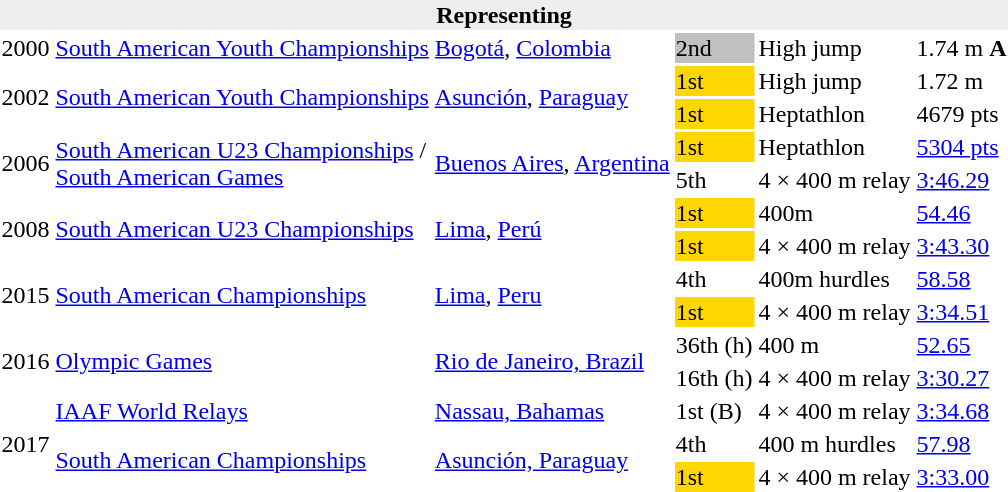<table>
<tr>
<th bgcolor="#eeeeee" colspan="6">Representing </th>
</tr>
<tr>
<td>2000</td>
<td><a href='#'>South American Youth Championships</a></td>
<td><a href='#'>Bogotá</a>, <a href='#'>Colombia</a></td>
<td bgcolor=silver>2nd</td>
<td>High jump</td>
<td>1.74 m <strong>A</strong></td>
</tr>
<tr>
<td rowspan=2>2002</td>
<td rowspan=2><a href='#'>South American Youth Championships</a></td>
<td rowspan=2><a href='#'>Asunción</a>, <a href='#'>Paraguay</a></td>
<td bgcolor=gold>1st</td>
<td>High jump</td>
<td>1.72 m</td>
</tr>
<tr>
<td bgcolor=gold>1st</td>
<td>Heptathlon</td>
<td>4679 pts</td>
</tr>
<tr>
<td rowspan=2>2006</td>
<td rowspan=2><a href='#'>South American U23 Championships</a> /<br> <a href='#'>South American Games</a></td>
<td rowspan=2><a href='#'>Buenos Aires</a>, <a href='#'>Argentina</a></td>
<td bgcolor=gold>1st</td>
<td>Heptathlon</td>
<td><a href='#'>5304 pts</a></td>
</tr>
<tr>
<td>5th</td>
<td>4 × 400 m relay</td>
<td><a href='#'>3:46.29</a></td>
</tr>
<tr>
<td rowspan=2>2008</td>
<td rowspan=2><a href='#'>South American U23 Championships</a></td>
<td rowspan=2><a href='#'>Lima</a>, <a href='#'>Perú</a></td>
<td bgcolor=gold>1st</td>
<td>400m</td>
<td><a href='#'>54.46</a></td>
</tr>
<tr>
<td bgcolor=gold>1st</td>
<td>4 × 400 m relay</td>
<td><a href='#'>3:43.30</a></td>
</tr>
<tr>
<td rowspan=2>2015</td>
<td rowspan=2><a href='#'>South American Championships</a></td>
<td rowspan=2><a href='#'>Lima</a>, <a href='#'>Peru</a></td>
<td>4th</td>
<td>400m hurdles</td>
<td><a href='#'>58.58</a></td>
</tr>
<tr>
<td bgcolor=gold>1st</td>
<td>4 × 400 m relay</td>
<td><a href='#'>3:34.51</a></td>
</tr>
<tr>
<td rowspan=2>2016</td>
<td rowspan=2><a href='#'>Olympic Games</a></td>
<td rowspan=2><a href='#'>Rio de Janeiro, Brazil</a></td>
<td>36th (h)</td>
<td>400 m</td>
<td><a href='#'>52.65</a></td>
</tr>
<tr>
<td>16th (h)</td>
<td>4 × 400 m relay</td>
<td><a href='#'>3:30.27</a></td>
</tr>
<tr>
<td rowspan=3>2017</td>
<td><a href='#'>IAAF World Relays</a></td>
<td><a href='#'>Nassau, Bahamas</a></td>
<td>1st (B)</td>
<td>4 × 400 m relay</td>
<td><a href='#'>3:34.68</a></td>
</tr>
<tr>
<td rowspan=2><a href='#'>South American Championships</a></td>
<td rowspan=2><a href='#'>Asunción, Paraguay</a></td>
<td>4th</td>
<td>400 m hurdles</td>
<td><a href='#'>57.98</a></td>
</tr>
<tr>
<td bgcolor=gold>1st</td>
<td>4 × 400 m relay</td>
<td><a href='#'>3:33.00</a></td>
</tr>
</table>
